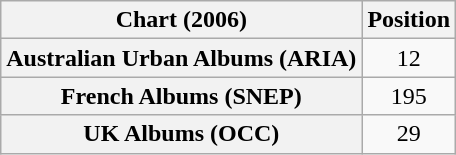<table class="wikitable sortable plainrowheaders" style="text-align:center">
<tr>
<th scope="col">Chart (2006)</th>
<th scope="col">Position</th>
</tr>
<tr>
<th scope="row">Australian Urban Albums (ARIA)</th>
<td>12</td>
</tr>
<tr>
<th scope="row">French Albums (SNEP)</th>
<td>195</td>
</tr>
<tr>
<th scope="row">UK Albums (OCC)</th>
<td>29</td>
</tr>
</table>
